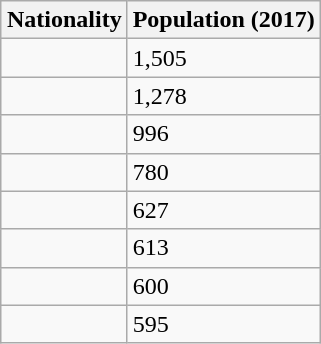<table class="wikitable" style="float:right;">
<tr>
<th scope="col">Nationality</th>
<th scope="col">Population (2017)</th>
</tr>
<tr>
<td></td>
<td>1,505</td>
</tr>
<tr>
<td></td>
<td>1,278</td>
</tr>
<tr>
<td></td>
<td>996</td>
</tr>
<tr>
<td></td>
<td>780</td>
</tr>
<tr>
<td></td>
<td>627</td>
</tr>
<tr>
<td></td>
<td>613</td>
</tr>
<tr>
<td></td>
<td>600</td>
</tr>
<tr>
<td></td>
<td>595</td>
</tr>
</table>
